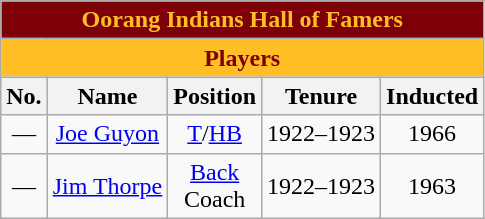<table class="wikitable" style="text-align:center">
<tr>
<th colspan="5" style="background:#7D0008; color:#FFBE26;">Oorang Indians Hall of Famers</th>
</tr>
<tr>
<th colspan="5" style="background:#FFBE26; color:#7D0008;">Players</th>
</tr>
<tr>
<th>No.</th>
<th>Name</th>
<th>Position</th>
<th>Tenure</th>
<th>Inducted</th>
</tr>
<tr>
<td>—</td>
<td><a href='#'>Joe Guyon</a></td>
<td><a href='#'>T</a>/<a href='#'>HB</a></td>
<td>1922–1923</td>
<td>1966</td>
</tr>
<tr>
<td>—</td>
<td><a href='#'>Jim Thorpe</a></td>
<td><a href='#'>Back</a><br>Coach</td>
<td>1922–1923</td>
<td>1963</td>
</tr>
</table>
